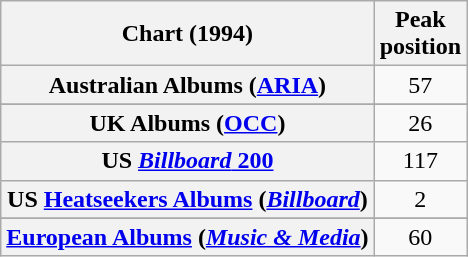<table class="wikitable plainrowheaders sortable" style="text-align:center;" border="1">
<tr>
<th scope="col">Chart (1994)</th>
<th scope="col">Peak<br>position</th>
</tr>
<tr>
<th scope="row">Australian Albums (<a href='#'>ARIA</a>)</th>
<td>57</td>
</tr>
<tr>
</tr>
<tr>
<th scope="row">UK Albums (<a href='#'>OCC</a>)</th>
<td>26</td>
</tr>
<tr>
<th scope="row">US <a href='#'><em>Billboard</em> 200</a></th>
<td>117</td>
</tr>
<tr>
<th scope="row">US <a href='#'>Heatseekers Albums</a> (<em><a href='#'>Billboard</a></em>)</th>
<td>2</td>
</tr>
<tr>
</tr>
<tr>
<th scope="row"><a href='#'>European Albums</a> (<em><a href='#'>Music & Media</a></em>)</th>
<td>60</td>
</tr>
</table>
